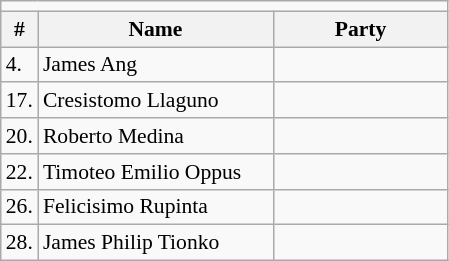<table class=wikitable style="font-size:90%">
<tr>
<td colspan=4 bgcolor=></td>
</tr>
<tr>
<th>#</th>
<th width=150px>Name</th>
<th colspan=2 width=110px>Party</th>
</tr>
<tr>
<td>4.</td>
<td>James Ang</td>
<td></td>
</tr>
<tr>
<td>17.</td>
<td>Cresistomo Llaguno</td>
<td></td>
</tr>
<tr>
<td>20.</td>
<td>Roberto Medina</td>
<td></td>
</tr>
<tr>
<td>22.</td>
<td>Timoteo Emilio Oppus</td>
<td></td>
</tr>
<tr>
<td>26.</td>
<td>Felicisimo Rupinta</td>
<td></td>
</tr>
<tr>
<td>28.</td>
<td>James Philip Tionko</td>
<td></td>
</tr>
</table>
